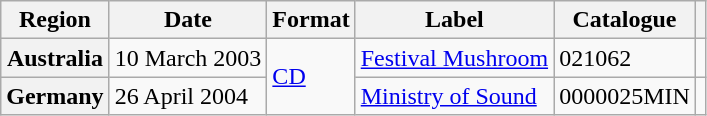<table class="wikitable plainrowheaders">
<tr>
<th>Region</th>
<th>Date</th>
<th>Format</th>
<th>Label</th>
<th>Catalogue</th>
<th></th>
</tr>
<tr>
<th scope="row">Australia</th>
<td>10 March 2003</td>
<td rowspan="2"><a href='#'>CD</a></td>
<td><a href='#'>Festival Mushroom</a></td>
<td>021062</td>
<td></td>
</tr>
<tr>
<th scope="row">Germany</th>
<td>26 April 2004</td>
<td><a href='#'>Ministry of Sound</a></td>
<td>0000025MIN</td>
<td></td>
</tr>
</table>
